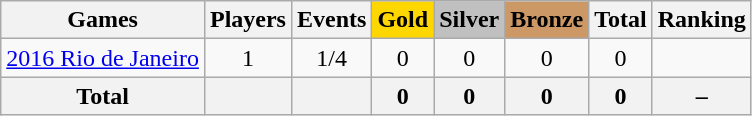<table class="wikitable sortable" style="text-align:center">
<tr>
<th>Games</th>
<th>Players</th>
<th>Events</th>
<th style="background-color:gold;">Gold</th>
<th style="background-color:silver;">Silver</th>
<th style="background-color:#c96;">Bronze</th>
<th>Total</th>
<th>Ranking</th>
</tr>
<tr>
<td align=left><a href='#'>2016 Rio de Janeiro</a></td>
<td>1</td>
<td>1/4</td>
<td>0</td>
<td>0</td>
<td>0</td>
<td>0</td>
<td></td>
</tr>
<tr>
<th>Total</th>
<th></th>
<th></th>
<th>0</th>
<th>0</th>
<th>0</th>
<th>0</th>
<th>–</th>
</tr>
</table>
